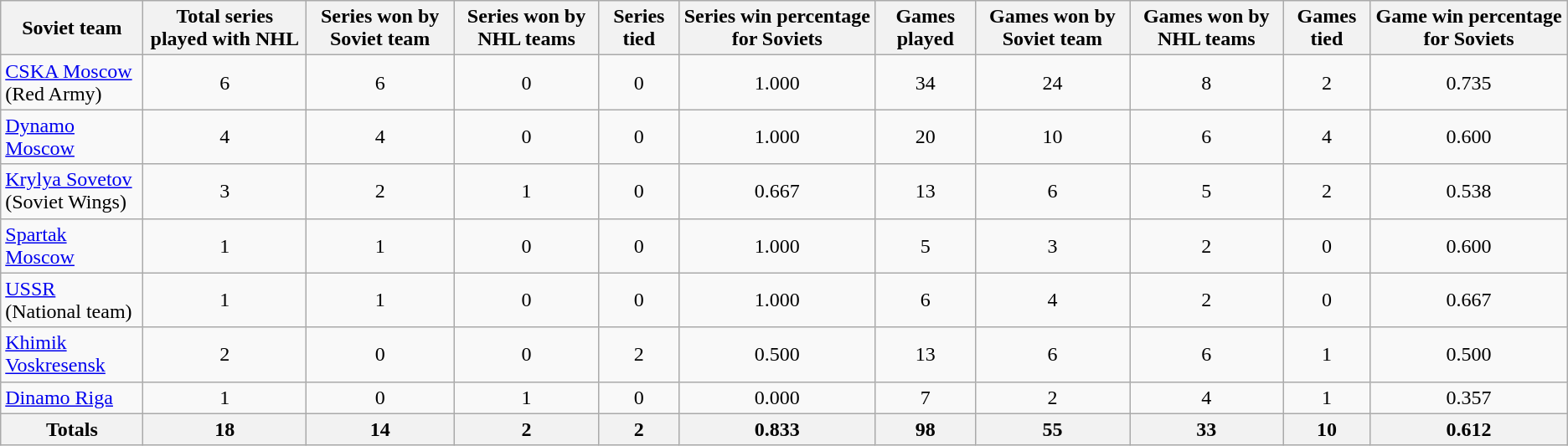<table class="wikitable">
<tr>
<th>Soviet team</th>
<th>Total series played with NHL</th>
<th>Series won by Soviet team</th>
<th>Series won by NHL teams</th>
<th>Series tied</th>
<th>Series win percentage for Soviets</th>
<th>Games played</th>
<th>Games won by Soviet team</th>
<th>Games won by NHL teams</th>
<th>Games tied</th>
<th>Game win percentage for Soviets</th>
</tr>
<tr style="text-align:center;">
<td align=left><a href='#'>CSKA Moscow</a><br>(Red Army)</td>
<td>6</td>
<td>6</td>
<td>0</td>
<td>0</td>
<td>1.000</td>
<td>34</td>
<td>24</td>
<td>8</td>
<td>2</td>
<td>0.735</td>
</tr>
<tr style="text-align:center;">
<td align=left><a href='#'>Dynamo Moscow</a></td>
<td>4</td>
<td>4</td>
<td>0</td>
<td>0</td>
<td>1.000</td>
<td>20</td>
<td>10</td>
<td>6</td>
<td>4</td>
<td>0.600</td>
</tr>
<tr style="text-align:center;">
<td align=left><a href='#'>Krylya Sovetov</a><br>(Soviet Wings)</td>
<td>3</td>
<td>2</td>
<td>1</td>
<td>0</td>
<td>0.667</td>
<td>13</td>
<td>6</td>
<td>5</td>
<td>2</td>
<td>0.538</td>
</tr>
<tr style="text-align:center;">
<td align=left><a href='#'>Spartak Moscow</a></td>
<td>1</td>
<td>1</td>
<td>0</td>
<td>0</td>
<td>1.000</td>
<td>5</td>
<td>3</td>
<td>2</td>
<td>0</td>
<td>0.600</td>
</tr>
<tr style="text-align:center;">
<td align=left><a href='#'>USSR</a><br>(National team)</td>
<td>1</td>
<td>1</td>
<td>0</td>
<td>0</td>
<td>1.000</td>
<td>6</td>
<td>4</td>
<td>2</td>
<td>0</td>
<td>0.667</td>
</tr>
<tr style="text-align:center;">
<td align=left><a href='#'>Khimik Voskresensk</a></td>
<td>2</td>
<td>0</td>
<td>0</td>
<td>2</td>
<td>0.500</td>
<td>13</td>
<td>6</td>
<td>6</td>
<td>1</td>
<td>0.500</td>
</tr>
<tr style="text-align:center;">
<td align=left><a href='#'>Dinamo Riga</a></td>
<td>1</td>
<td>0</td>
<td>1</td>
<td>0</td>
<td>0.000</td>
<td>7</td>
<td>2</td>
<td>4</td>
<td>1</td>
<td>0.357</td>
</tr>
<tr style="text-align:center;">
<th>Totals</th>
<th>18</th>
<th>14</th>
<th>2</th>
<th>2</th>
<th>0.833</th>
<th>98</th>
<th>55</th>
<th>33</th>
<th>10</th>
<th>0.612</th>
</tr>
</table>
